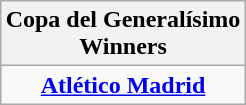<table class="wikitable" style="text-align: center; margin: 0 auto;">
<tr>
<th>Copa del Generalísimo<br>Winners</th>
</tr>
<tr>
<td><strong><a href='#'>Atlético Madrid</a></strong></td>
</tr>
</table>
